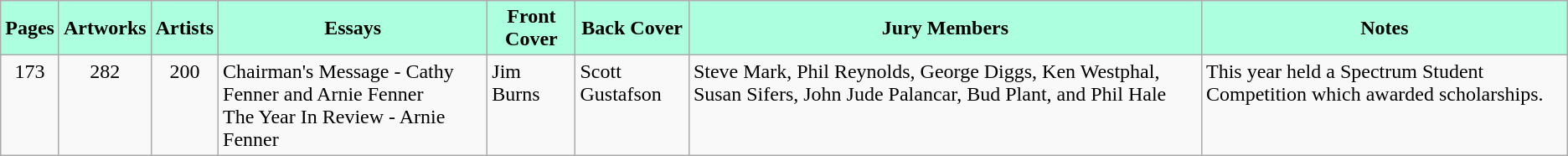<table class="wikitable">
<tr>
<th style="background:#acffdf">Pages</th>
<th style="background:#acffdf">Artworks</th>
<th style="background:#acffdf">Artists</th>
<th style="background:#acffdf">Essays</th>
<th style="background:#acffdf">Front Cover</th>
<th style="background:#acffdf">Back Cover</th>
<th style="background:#acffdf">Jury Members</th>
<th style="background:#acffdf">Notes</th>
</tr>
<tr valign="top">
<td align="center">173</td>
<td align="center">282</td>
<td align="center">200</td>
<td>Chairman's Message - Cathy Fenner and Arnie Fenner<br>The Year In Review - Arnie Fenner</td>
<td>Jim Burns</td>
<td>Scott Gustafson</td>
<td>Steve Mark, Phil Reynolds, George Diggs, Ken Westphal, Susan Sifers, John Jude Palancar, Bud Plant, and Phil Hale</td>
<td>This year held a Spectrum Student Competition which awarded scholarships.</td>
</tr>
</table>
